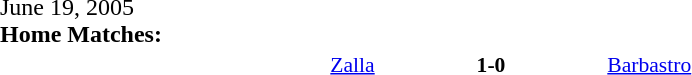<table width=100% cellspacing=1>
<tr>
<th width=20%></th>
<th width=12%></th>
<th width=20%></th>
<th></th>
</tr>
<tr>
<td>June 19, 2005<br><strong>Home Matches:</strong></td>
</tr>
<tr style=font-size:90%>
<td align=right><a href='#'>Zalla</a></td>
<td align=center><strong>1-0</strong></td>
<td><a href='#'>Barbastro</a></td>
</tr>
</table>
